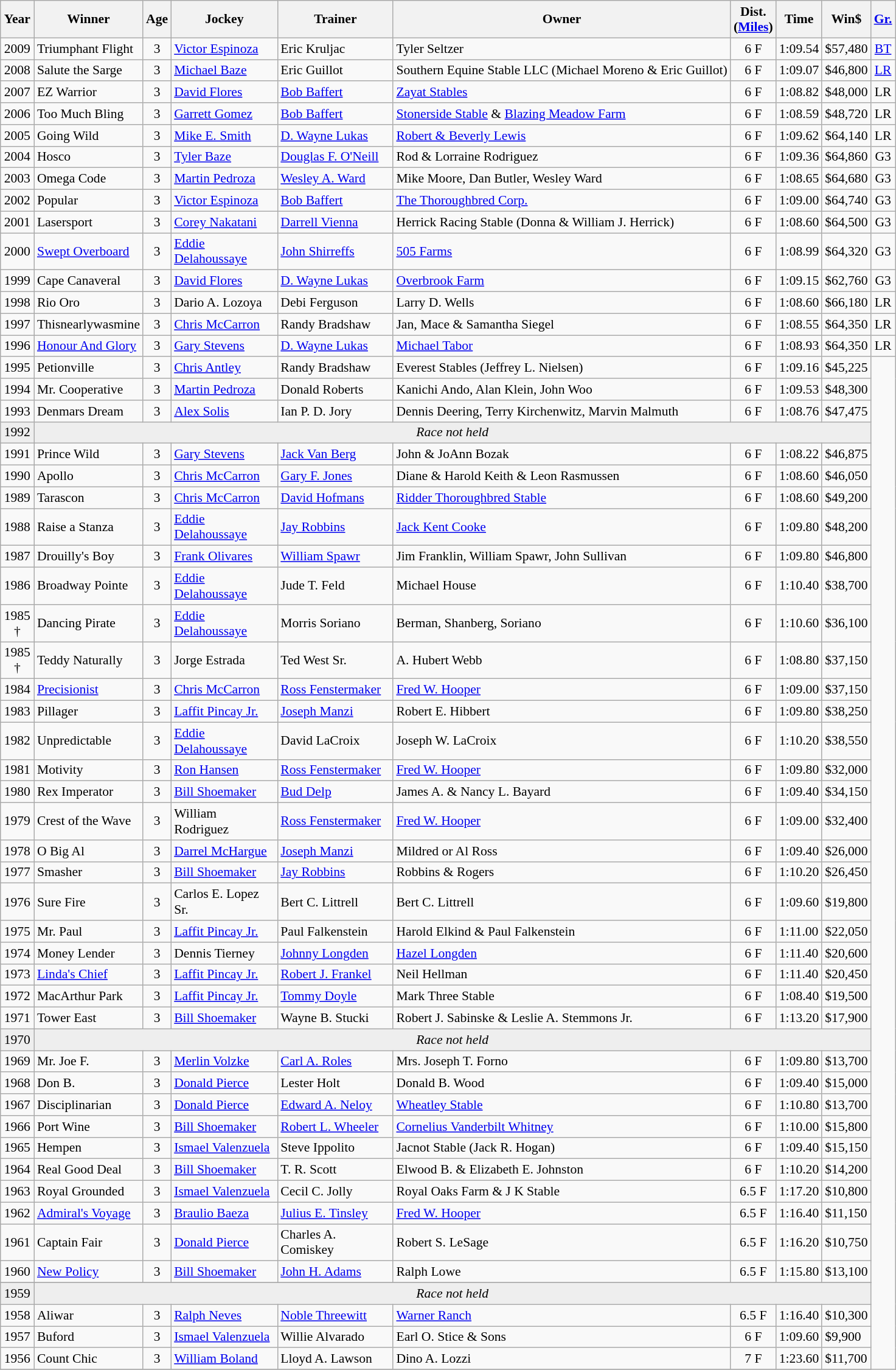<table class="wikitable sortable" style="font-size:90%">
<tr>
<th style="width:30px">Year<br></th>
<th style="width:110px">Winner<br></th>
<th style="width:20px">Age<br></th>
<th style="width:110px">Jockey<br></th>
<th style="width:120px">Trainer<br></th>
<th>Owner<br></th>
<th style="width:25px">Dist.<br> <span>(<a href='#'>Miles</a>)</span></th>
<th style="width:25px">Time<br></th>
<th style="width:25px">Win$<br></th>
<th style="width:20px"><a href='#'>Gr.</a></th>
</tr>
<tr>
<td align=center>2009</td>
<td>Triumphant Flight</td>
<td align=center>3</td>
<td><a href='#'>Victor Espinoza</a></td>
<td>Eric Kruljac</td>
<td>Tyler Seltzer</td>
<td align=center>6 F</td>
<td>1:09.54</td>
<td>$57,480</td>
<td align=center><a href='#'>BT</a></td>
</tr>
<tr>
<td align=center>2008</td>
<td>Salute the Sarge</td>
<td align=center>3</td>
<td><a href='#'>Michael Baze</a></td>
<td>Eric Guillot</td>
<td>Southern Equine Stable LLC (Michael Moreno & Eric Guillot)</td>
<td align=center>6 F</td>
<td>1:09.07</td>
<td>$46,800</td>
<td align=center><a href='#'>LR</a></td>
</tr>
<tr>
<td align=center>2007</td>
<td>EZ Warrior</td>
<td align=center>3</td>
<td><a href='#'>David Flores</a></td>
<td><a href='#'>Bob Baffert</a></td>
<td><a href='#'>Zayat Stables</a></td>
<td align=center>6 F</td>
<td>1:08.82</td>
<td>$48,000</td>
<td align=center>LR</td>
</tr>
<tr>
<td align=center>2006</td>
<td>Too Much Bling</td>
<td align=center>3</td>
<td><a href='#'>Garrett Gomez</a></td>
<td><a href='#'>Bob Baffert</a></td>
<td><a href='#'>Stonerside Stable</a> & <a href='#'>Blazing Meadow Farm</a></td>
<td align=center>6 F</td>
<td>1:08.59</td>
<td>$48,720</td>
<td align=center>LR</td>
</tr>
<tr>
<td align=center>2005</td>
<td>Going Wild</td>
<td align=center>3</td>
<td><a href='#'>Mike E. Smith</a></td>
<td><a href='#'>D. Wayne Lukas</a></td>
<td><a href='#'>Robert & Beverly Lewis</a></td>
<td align=center>6 F</td>
<td>1:09.62</td>
<td>$64,140</td>
<td align=center>LR</td>
</tr>
<tr>
<td align=center>2004</td>
<td>Hosco</td>
<td align=center>3</td>
<td><a href='#'>Tyler Baze</a></td>
<td><a href='#'>Douglas F. O'Neill</a></td>
<td>Rod & Lorraine Rodriguez</td>
<td align=center>6 F</td>
<td>1:09.36</td>
<td>$64,860</td>
<td align=center>G3</td>
</tr>
<tr>
<td align=center>2003</td>
<td>Omega Code</td>
<td align=center>3</td>
<td><a href='#'>Martin Pedroza</a></td>
<td><a href='#'>Wesley A. Ward</a></td>
<td>Mike Moore, Dan Butler, Wesley Ward</td>
<td align=center>6 F</td>
<td>1:08.65</td>
<td>$64,680</td>
<td align=center>G3</td>
</tr>
<tr>
<td align=center>2002</td>
<td>Popular</td>
<td align=center>3</td>
<td><a href='#'>Victor Espinoza</a></td>
<td><a href='#'>Bob Baffert</a></td>
<td><a href='#'>The Thoroughbred Corp.</a></td>
<td align=center>6 F</td>
<td>1:09.00</td>
<td>$64,740</td>
<td align=center>G3</td>
</tr>
<tr>
<td align=center>2001</td>
<td>Lasersport</td>
<td align=center>3</td>
<td><a href='#'>Corey Nakatani</a></td>
<td><a href='#'>Darrell Vienna</a></td>
<td>Herrick Racing Stable (Donna & William J. Herrick)</td>
<td align=center>6 F</td>
<td>1:08.60</td>
<td>$64,500</td>
<td align=center>G3</td>
</tr>
<tr>
<td align=center>2000</td>
<td><a href='#'>Swept Overboard</a></td>
<td align=center>3</td>
<td><a href='#'>Eddie Delahoussaye</a></td>
<td><a href='#'>John Shirreffs</a></td>
<td><a href='#'>505 Farms</a></td>
<td align=center>6 F</td>
<td>1:08.99</td>
<td>$64,320</td>
<td align=center>G3</td>
</tr>
<tr>
<td align=center>1999</td>
<td>Cape Canaveral</td>
<td align=center>3</td>
<td><a href='#'>David Flores</a></td>
<td><a href='#'>D. Wayne Lukas</a></td>
<td><a href='#'>Overbrook Farm</a></td>
<td align=center>6 F</td>
<td>1:09.15</td>
<td>$62,760</td>
<td align=center>G3</td>
</tr>
<tr>
<td align=center>1998</td>
<td>Rio Oro</td>
<td align=center>3</td>
<td>Dario A. Lozoya</td>
<td>Debi Ferguson</td>
<td>Larry D. Wells</td>
<td align=center>6 F</td>
<td>1:08.60</td>
<td>$66,180</td>
<td align=center>LR</td>
</tr>
<tr>
<td align=center>1997</td>
<td>Thisnearlywasmine</td>
<td align=center>3</td>
<td><a href='#'>Chris McCarron</a></td>
<td>Randy Bradshaw</td>
<td>Jan, Mace & Samantha Siegel</td>
<td align=center>6 F</td>
<td>1:08.55</td>
<td>$64,350</td>
<td align=center>LR</td>
</tr>
<tr>
<td align=center>1996</td>
<td><a href='#'>Honour And Glory</a></td>
<td align=center>3</td>
<td><a href='#'>Gary Stevens</a></td>
<td><a href='#'>D. Wayne Lukas</a></td>
<td><a href='#'>Michael Tabor</a></td>
<td align=center>6 F</td>
<td>1:08.93</td>
<td>$64,350</td>
<td align=center>LR</td>
</tr>
<tr>
<td align=center>1995</td>
<td>Petionville</td>
<td align=center>3</td>
<td><a href='#'>Chris Antley</a></td>
<td>Randy Bradshaw</td>
<td>Everest Stables (Jeffrey L. Nielsen)</td>
<td align=center>6 F</td>
<td>1:09.16</td>
<td>$45,225</td>
</tr>
<tr>
<td align=center>1994</td>
<td>Mr. Cooperative</td>
<td align=center>3</td>
<td><a href='#'>Martin Pedroza</a></td>
<td>Donald Roberts</td>
<td>Kanichi Ando, Alan Klein, John Woo</td>
<td align=center>6 F</td>
<td>1:09.53</td>
<td>$48,300</td>
</tr>
<tr>
<td align=center>1993</td>
<td>Denmars Dream</td>
<td align=center>3</td>
<td><a href='#'>Alex Solis</a></td>
<td>Ian P. D. Jory</td>
<td>Dennis Deering, Terry Kirchenwitz, Marvin Malmuth</td>
<td align=center>6 F</td>
<td>1:08.76</td>
<td>$47,475</td>
</tr>
<tr bgcolor="#eeeeee">
<td align=center>1992</td>
<td align=center  colspan=8><em>Race not held</em></td>
</tr>
<tr>
<td align=center>1991</td>
<td>Prince Wild</td>
<td align=center>3</td>
<td><a href='#'>Gary Stevens</a></td>
<td><a href='#'>Jack Van Berg</a></td>
<td>John & JoAnn Bozak</td>
<td align=center>6 F</td>
<td>1:08.22</td>
<td>$46,875</td>
</tr>
<tr>
<td align=center>1990</td>
<td>Apollo</td>
<td align=center>3</td>
<td><a href='#'>Chris McCarron</a></td>
<td><a href='#'>Gary F. Jones</a></td>
<td>Diane & Harold Keith & Leon Rasmussen</td>
<td align=center>6 F</td>
<td>1:08.60</td>
<td>$46,050</td>
</tr>
<tr>
<td align=center>1989</td>
<td>Tarascon</td>
<td align=center>3</td>
<td><a href='#'>Chris McCarron</a></td>
<td><a href='#'>David Hofmans</a></td>
<td><a href='#'>Ridder Thoroughbred Stable</a></td>
<td align=center>6 F</td>
<td>1:08.60</td>
<td>$49,200</td>
</tr>
<tr>
<td align=center>1988</td>
<td>Raise a Stanza</td>
<td align=center>3</td>
<td><a href='#'>Eddie Delahoussaye</a></td>
<td><a href='#'>Jay Robbins</a></td>
<td><a href='#'>Jack Kent Cooke</a></td>
<td align=center>6 F</td>
<td>1:09.80</td>
<td>$48,200</td>
</tr>
<tr>
<td align=center>1987</td>
<td>Drouilly's Boy</td>
<td align=center>3</td>
<td><a href='#'>Frank Olivares</a></td>
<td><a href='#'>William Spawr</a></td>
<td>Jim Franklin, William Spawr, John Sullivan</td>
<td align=center>6 F</td>
<td>1:09.80</td>
<td>$46,800</td>
</tr>
<tr>
<td align=center>1986</td>
<td>Broadway Pointe</td>
<td align=center>3</td>
<td><a href='#'>Eddie Delahoussaye</a></td>
<td>Jude T. Feld</td>
<td>Michael House</td>
<td align=center>6 F</td>
<td>1:10.40</td>
<td>$38,700</td>
</tr>
<tr>
<td align=center>1985 †</td>
<td>Dancing Pirate</td>
<td align=center>3</td>
<td><a href='#'>Eddie Delahoussaye</a></td>
<td>Morris Soriano</td>
<td>Berman, Shanberg, Soriano</td>
<td align=center>6 F</td>
<td>1:10.60</td>
<td>$36,100</td>
</tr>
<tr>
<td align=center>1985 †</td>
<td>Teddy Naturally</td>
<td align=center>3</td>
<td>Jorge Estrada</td>
<td>Ted West Sr.</td>
<td>A. Hubert Webb</td>
<td align=center>6 F</td>
<td>1:08.80</td>
<td>$37,150</td>
</tr>
<tr>
<td align=center>1984</td>
<td><a href='#'>Precisionist</a></td>
<td align=center>3</td>
<td><a href='#'>Chris McCarron</a></td>
<td><a href='#'>Ross Fenstermaker</a></td>
<td><a href='#'>Fred W. Hooper</a></td>
<td align=center>6 F</td>
<td>1:09.00</td>
<td>$37,150</td>
</tr>
<tr>
<td align=center>1983</td>
<td>Pillager</td>
<td align=center>3</td>
<td><a href='#'>Laffit Pincay Jr.</a></td>
<td><a href='#'>Joseph Manzi</a></td>
<td>Robert E. Hibbert</td>
<td align=center>6 F</td>
<td>1:09.80</td>
<td>$38,250</td>
</tr>
<tr>
<td align=center>1982</td>
<td>Unpredictable</td>
<td align=center>3</td>
<td><a href='#'>Eddie Delahoussaye</a></td>
<td>David LaCroix</td>
<td>Joseph W. LaCroix</td>
<td align=center>6 F</td>
<td>1:10.20</td>
<td>$38,550</td>
</tr>
<tr>
<td align=center>1981</td>
<td>Motivity</td>
<td align=center>3</td>
<td><a href='#'>Ron Hansen</a></td>
<td><a href='#'>Ross Fenstermaker</a></td>
<td><a href='#'>Fred W. Hooper</a></td>
<td align=center>6 F</td>
<td>1:09.80</td>
<td>$32,000</td>
</tr>
<tr>
<td align=center>1980</td>
<td>Rex Imperator</td>
<td align=center>3</td>
<td><a href='#'>Bill Shoemaker</a></td>
<td><a href='#'>Bud Delp</a></td>
<td>James A. & Nancy L. Bayard</td>
<td align=center>6 F</td>
<td>1:09.40</td>
<td>$34,150</td>
</tr>
<tr>
<td align=center>1979</td>
<td>Crest of the Wave</td>
<td align=center>3</td>
<td>William Rodriguez</td>
<td><a href='#'>Ross Fenstermaker</a></td>
<td><a href='#'>Fred W. Hooper</a></td>
<td align=center>6 F</td>
<td>1:09.00</td>
<td>$32,400</td>
</tr>
<tr>
<td align=center>1978</td>
<td>O Big Al</td>
<td align=center>3</td>
<td><a href='#'>Darrel McHargue</a></td>
<td><a href='#'>Joseph Manzi</a></td>
<td>Mildred or Al Ross</td>
<td align=center>6 F</td>
<td>1:09.40</td>
<td>$26,000</td>
</tr>
<tr>
<td align=center>1977</td>
<td>Smasher</td>
<td align=center>3</td>
<td><a href='#'>Bill Shoemaker</a></td>
<td><a href='#'>Jay Robbins</a></td>
<td>Robbins & Rogers</td>
<td align=center>6 F</td>
<td>1:10.20</td>
<td>$26,450</td>
</tr>
<tr>
<td align=center>1976</td>
<td>Sure Fire</td>
<td align=center>3</td>
<td>Carlos E. Lopez Sr.</td>
<td>Bert C. Littrell</td>
<td>Bert C. Littrell</td>
<td align=center>6 F</td>
<td>1:09.60</td>
<td>$19,800</td>
</tr>
<tr>
<td align=center>1975</td>
<td>Mr. Paul</td>
<td align=center>3</td>
<td><a href='#'>Laffit Pincay Jr.</a></td>
<td>Paul Falkenstein</td>
<td>Harold Elkind & Paul Falkenstein</td>
<td align=center>6 F</td>
<td>1:11.00</td>
<td>$22,050</td>
</tr>
<tr>
<td align=center>1974</td>
<td>Money Lender</td>
<td align=center>3</td>
<td>Dennis Tierney</td>
<td><a href='#'>Johnny Longden</a></td>
<td><a href='#'>Hazel Longden</a></td>
<td align=center>6 F</td>
<td>1:11.40</td>
<td>$20,600</td>
</tr>
<tr>
<td align=center>1973</td>
<td><a href='#'>Linda's Chief</a></td>
<td align=center>3</td>
<td><a href='#'>Laffit Pincay Jr.</a></td>
<td><a href='#'>Robert J. Frankel</a></td>
<td>Neil Hellman</td>
<td align=center>6 F</td>
<td>1:11.40</td>
<td>$20,450</td>
</tr>
<tr>
<td align=center>1972</td>
<td>MacArthur Park</td>
<td align=center>3</td>
<td><a href='#'>Laffit Pincay Jr.</a></td>
<td><a href='#'>Tommy Doyle</a></td>
<td>Mark Three Stable</td>
<td align=center>6 F</td>
<td>1:08.40</td>
<td>$19,500</td>
</tr>
<tr>
<td align=center>1971</td>
<td>Tower East</td>
<td align=center>3</td>
<td><a href='#'>Bill Shoemaker</a></td>
<td>Wayne B. Stucki</td>
<td>Robert J. Sabinske & Leslie A. Stemmons Jr.</td>
<td align=center>6 F</td>
<td>1:13.20</td>
<td>$17,900</td>
</tr>
<tr bgcolor="#eeeeee">
<td align=center>1970</td>
<td align=center  colspan=8><em>Race not held</em></td>
</tr>
<tr>
<td align=center>1969</td>
<td>Mr. Joe F.</td>
<td align=center>3</td>
<td><a href='#'>Merlin Volzke</a></td>
<td><a href='#'>Carl A. Roles</a></td>
<td>Mrs. Joseph T. Forno</td>
<td align=center>6 F</td>
<td>1:09.80</td>
<td>$13,700</td>
</tr>
<tr>
<td align=center>1968</td>
<td>Don B.</td>
<td align=center>3</td>
<td><a href='#'>Donald Pierce</a></td>
<td>Lester Holt</td>
<td>Donald B. Wood</td>
<td align=center>6 F</td>
<td>1:09.40</td>
<td>$15,000</td>
</tr>
<tr>
<td align=center>1967</td>
<td>Disciplinarian</td>
<td align=center>3</td>
<td><a href='#'>Donald Pierce</a></td>
<td><a href='#'>Edward A. Neloy</a></td>
<td><a href='#'>Wheatley Stable</a></td>
<td align=center>6 F</td>
<td>1:10.80</td>
<td>$13,700</td>
</tr>
<tr>
<td align=center>1966</td>
<td>Port Wine</td>
<td align=center>3</td>
<td><a href='#'>Bill Shoemaker</a></td>
<td><a href='#'>Robert L. Wheeler</a></td>
<td><a href='#'>Cornelius Vanderbilt Whitney</a></td>
<td align=center>6 F</td>
<td>1:10.00</td>
<td>$15,800</td>
</tr>
<tr>
<td align=center>1965</td>
<td>Hempen</td>
<td align=center>3</td>
<td><a href='#'>Ismael Valenzuela</a></td>
<td>Steve Ippolito</td>
<td>Jacnot Stable (Jack R. Hogan)</td>
<td align=center>6 F</td>
<td>1:09.40</td>
<td>$15,150</td>
</tr>
<tr>
<td align=center>1964</td>
<td>Real Good Deal</td>
<td align=center>3</td>
<td><a href='#'>Bill Shoemaker</a></td>
<td>T. R. Scott</td>
<td>Elwood B. & Elizabeth E. Johnston</td>
<td align=center>6 F</td>
<td>1:10.20</td>
<td>$14,200</td>
</tr>
<tr>
<td align=center>1963</td>
<td>Royal Grounded</td>
<td align=center>3</td>
<td><a href='#'>Ismael Valenzuela</a></td>
<td>Cecil C. Jolly</td>
<td>Royal Oaks Farm & J K Stable</td>
<td align=center>6.5 F</td>
<td>1:17.20</td>
<td>$10,800</td>
</tr>
<tr>
<td align=center>1962</td>
<td><a href='#'>Admiral's Voyage</a></td>
<td align=center>3</td>
<td><a href='#'>Braulio Baeza</a></td>
<td><a href='#'>Julius E. Tinsley</a></td>
<td><a href='#'>Fred W. Hooper</a></td>
<td align=center>6.5 F</td>
<td>1:16.40</td>
<td>$11,150</td>
</tr>
<tr>
<td align=center>1961</td>
<td>Captain Fair</td>
<td align=center>3</td>
<td><a href='#'>Donald Pierce</a></td>
<td>Charles A. Comiskey</td>
<td>Robert S. LeSage</td>
<td align=center>6.5 F</td>
<td>1:16.20</td>
<td>$10,750</td>
</tr>
<tr>
<td align=center>1960</td>
<td><a href='#'>New Policy</a></td>
<td align=center>3</td>
<td><a href='#'>Bill Shoemaker</a></td>
<td><a href='#'>John H. Adams</a></td>
<td>Ralph Lowe</td>
<td align=center>6.5 F</td>
<td>1:15.80</td>
<td>$13,100</td>
</tr>
<tr>
</tr>
<tr bgcolor="#eeeeee">
<td align=center>1959</td>
<td align=center  colspan=8><em>Race not held</em></td>
</tr>
<tr>
<td align=center>1958</td>
<td>Aliwar</td>
<td align=center>3</td>
<td><a href='#'>Ralph Neves</a></td>
<td><a href='#'>Noble Threewitt</a></td>
<td><a href='#'>Warner Ranch</a></td>
<td align=center>6.5 F</td>
<td>1:16.40</td>
<td>$10,300</td>
</tr>
<tr>
<td align=center>1957</td>
<td>Buford</td>
<td align=center>3</td>
<td><a href='#'>Ismael Valenzuela</a></td>
<td>Willie Alvarado</td>
<td>Earl O. Stice & Sons</td>
<td align=center>6 F</td>
<td>1:09.60</td>
<td>$9,900</td>
</tr>
<tr>
<td align=center>1956</td>
<td>Count Chic</td>
<td align=center>3</td>
<td><a href='#'>William Boland</a></td>
<td>Lloyd A. Lawson</td>
<td>Dino A. Lozzi</td>
<td align=center>7 F</td>
<td>1:23.60</td>
<td>$11,700</td>
</tr>
<tr>
</tr>
</table>
